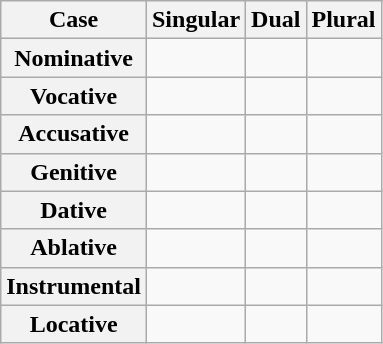<table class="wikitable">
<tr>
<th>Case</th>
<th>Singular</th>
<th>Dual</th>
<th>Plural</th>
</tr>
<tr>
<th>Nominative</th>
<td></td>
<td></td>
<td></td>
</tr>
<tr>
<th>Vocative</th>
<td></td>
<td></td>
<td></td>
</tr>
<tr>
<th>Accusative</th>
<td></td>
<td></td>
<td></td>
</tr>
<tr>
<th>Genitive</th>
<td></td>
<td></td>
<td></td>
</tr>
<tr>
<th>Dative</th>
<td></td>
<td></td>
<td></td>
</tr>
<tr>
<th>Ablative</th>
<td></td>
<td></td>
<td></td>
</tr>
<tr>
<th>Instrumental</th>
<td></td>
<td></td>
<td></td>
</tr>
<tr>
<th>Locative</th>
<td></td>
<td></td>
<td></td>
</tr>
</table>
